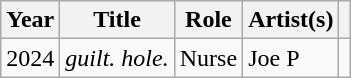<table class="wikitable sortable">
<tr>
<th>Year</th>
<th>Title</th>
<th>Role</th>
<th>Artist(s)</th>
<th scope="col"></th>
</tr>
<tr>
<td>2024</td>
<td><em>guilt. hole.</em></td>
<td>Nurse</td>
<td>Joe P</td>
<td></td>
</tr>
</table>
